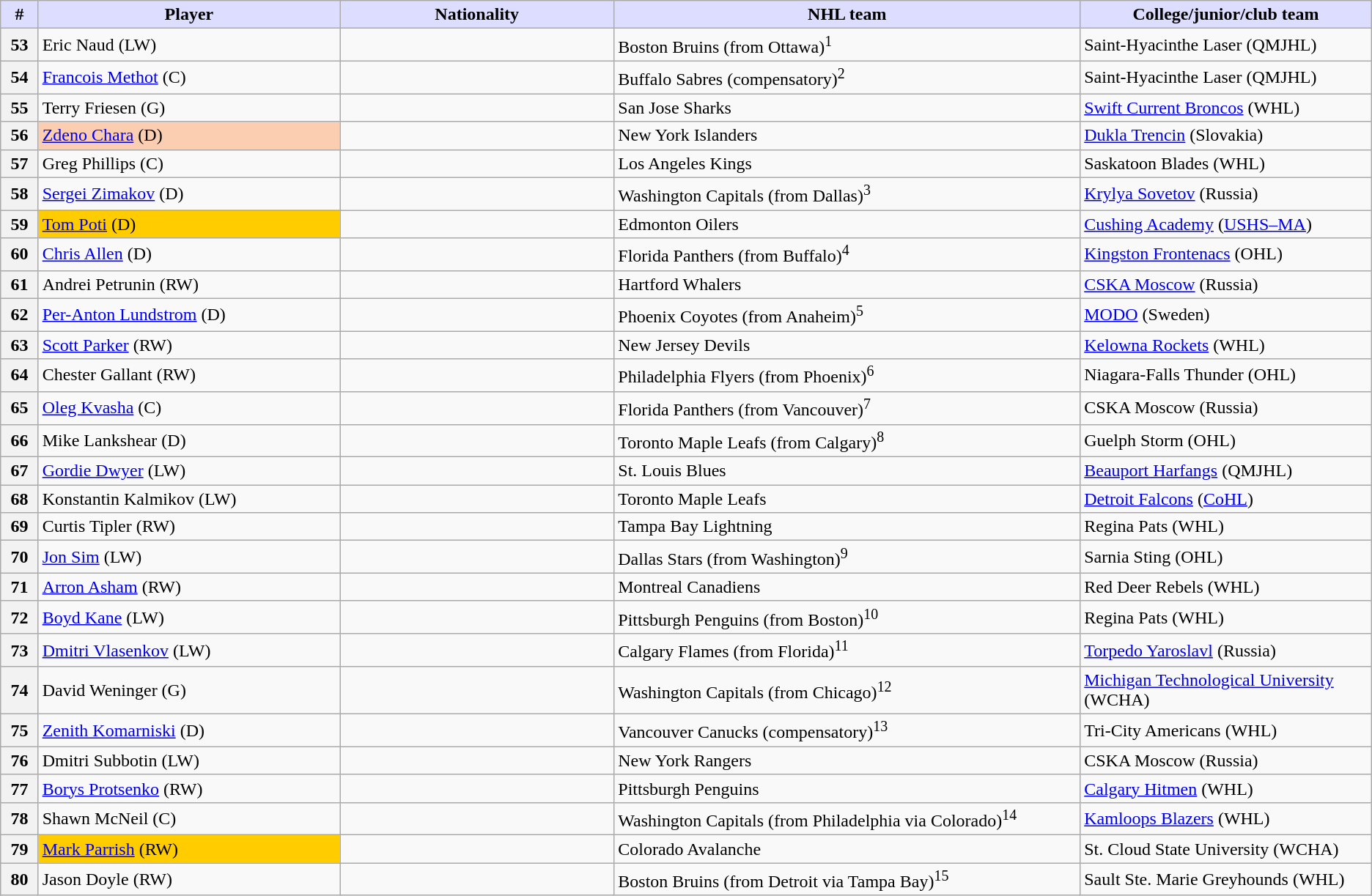<table class="wikitable">
<tr>
<th style="background:#ddf; width:2.75%;">#</th>
<th style="background:#ddf; width:22.0%;">Player</th>
<th style="background:#ddf; width:20.0%;">Nationality</th>
<th style="background:#ddf; width:34.0%;">NHL team</th>
<th style="background:#ddf; width:100.0%;">College/junior/club team</th>
</tr>
<tr>
<th>53</th>
<td>Eric Naud (LW)</td>
<td></td>
<td>Boston Bruins (from Ottawa)<sup>1</sup></td>
<td>Saint-Hyacinthe Laser (QMJHL)</td>
</tr>
<tr>
<th>54</th>
<td><a href='#'>Francois Methot</a> (C)</td>
<td></td>
<td>Buffalo Sabres (compensatory)<sup>2</sup></td>
<td>Saint-Hyacinthe Laser (QMJHL)</td>
</tr>
<tr>
<th>55</th>
<td>Terry Friesen (G)</td>
<td></td>
<td>San Jose Sharks</td>
<td><a href='#'>Swift Current Broncos</a> (WHL)</td>
</tr>
<tr>
<th>56</th>
<td bgcolor="#FBCEB1"><a href='#'>Zdeno Chara</a> (D)</td>
<td></td>
<td>New York Islanders</td>
<td><a href='#'>Dukla Trencin</a> (Slovakia)</td>
</tr>
<tr>
<th>57</th>
<td>Greg Phillips (C)</td>
<td></td>
<td>Los Angeles Kings</td>
<td>Saskatoon Blades (WHL)</td>
</tr>
<tr>
<th>58</th>
<td><a href='#'>Sergei Zimakov</a> (D)</td>
<td></td>
<td>Washington Capitals (from Dallas)<sup>3</sup></td>
<td><a href='#'>Krylya Sovetov</a> (Russia)</td>
</tr>
<tr>
<th>59</th>
<td bgcolor="#FFCC00"><a href='#'>Tom Poti</a> (D)</td>
<td></td>
<td>Edmonton Oilers</td>
<td><a href='#'>Cushing Academy</a> (<a href='#'>USHS–MA</a>)</td>
</tr>
<tr>
<th>60</th>
<td><a href='#'>Chris Allen</a> (D)</td>
<td></td>
<td>Florida Panthers (from Buffalo)<sup>4</sup></td>
<td><a href='#'>Kingston Frontenacs</a> (OHL)</td>
</tr>
<tr>
<th>61</th>
<td>Andrei Petrunin (RW)</td>
<td></td>
<td>Hartford Whalers</td>
<td><a href='#'>CSKA Moscow</a> (Russia)</td>
</tr>
<tr>
<th>62</th>
<td><a href='#'>Per-Anton Lundstrom</a> (D)</td>
<td></td>
<td>Phoenix Coyotes (from Anaheim)<sup>5</sup></td>
<td><a href='#'>MODO</a> (Sweden)</td>
</tr>
<tr>
<th>63</th>
<td><a href='#'>Scott Parker</a> (RW)</td>
<td></td>
<td>New Jersey Devils</td>
<td><a href='#'>Kelowna Rockets</a> (WHL)</td>
</tr>
<tr>
<th>64</th>
<td>Chester Gallant (RW)</td>
<td></td>
<td>Philadelphia Flyers (from Phoenix)<sup>6</sup></td>
<td>Niagara-Falls Thunder (OHL)</td>
</tr>
<tr>
<th>65</th>
<td><a href='#'>Oleg Kvasha</a> (C)</td>
<td></td>
<td>Florida Panthers (from Vancouver)<sup>7</sup></td>
<td>CSKA Moscow (Russia)</td>
</tr>
<tr>
<th>66</th>
<td>Mike Lankshear (D)</td>
<td></td>
<td>Toronto Maple Leafs (from Calgary)<sup>8</sup></td>
<td>Guelph Storm (OHL)</td>
</tr>
<tr>
<th>67</th>
<td><a href='#'>Gordie Dwyer</a> (LW)</td>
<td></td>
<td>St. Louis Blues</td>
<td><a href='#'>Beauport Harfangs</a> (QMJHL)</td>
</tr>
<tr>
<th>68</th>
<td>Konstantin Kalmikov (LW)</td>
<td></td>
<td>Toronto Maple Leafs</td>
<td><a href='#'>Detroit Falcons</a> (<a href='#'>CoHL</a>)</td>
</tr>
<tr>
<th>69</th>
<td>Curtis Tipler (RW)</td>
<td></td>
<td>Tampa Bay Lightning</td>
<td>Regina Pats (WHL)</td>
</tr>
<tr>
<th>70</th>
<td><a href='#'>Jon Sim</a> (LW)</td>
<td></td>
<td>Dallas Stars (from Washington)<sup>9</sup></td>
<td>Sarnia Sting (OHL)</td>
</tr>
<tr>
<th>71</th>
<td><a href='#'>Arron Asham</a> (RW)</td>
<td></td>
<td>Montreal Canadiens</td>
<td>Red Deer Rebels (WHL)</td>
</tr>
<tr>
<th>72</th>
<td><a href='#'>Boyd Kane</a> (LW)</td>
<td></td>
<td>Pittsburgh Penguins (from Boston)<sup>10</sup></td>
<td>Regina Pats (WHL)</td>
</tr>
<tr>
<th>73</th>
<td><a href='#'>Dmitri Vlasenkov</a> (LW)</td>
<td></td>
<td>Calgary Flames (from Florida)<sup>11</sup></td>
<td><a href='#'>Torpedo Yaroslavl</a> (Russia)</td>
</tr>
<tr>
<th>74</th>
<td>David Weninger (G)</td>
<td></td>
<td>Washington Capitals (from Chicago)<sup>12</sup></td>
<td><a href='#'>Michigan Technological University</a> (WCHA)</td>
</tr>
<tr>
<th>75</th>
<td><a href='#'>Zenith Komarniski</a> (D)</td>
<td></td>
<td>Vancouver Canucks (compensatory)<sup>13</sup></td>
<td>Tri-City Americans (WHL)</td>
</tr>
<tr>
<th>76</th>
<td>Dmitri Subbotin (LW)</td>
<td></td>
<td>New York Rangers</td>
<td>CSKA Moscow (Russia)</td>
</tr>
<tr>
<th>77</th>
<td><a href='#'>Borys Protsenko</a> (RW)</td>
<td></td>
<td>Pittsburgh Penguins</td>
<td><a href='#'>Calgary Hitmen</a> (WHL)</td>
</tr>
<tr>
<th>78</th>
<td>Shawn McNeil (C)</td>
<td></td>
<td>Washington Capitals (from Philadelphia via Colorado)<sup>14</sup></td>
<td><a href='#'>Kamloops Blazers</a> (WHL)</td>
</tr>
<tr>
<th>79</th>
<td bgcolor="#FFCC00"><a href='#'>Mark Parrish</a> (RW)</td>
<td></td>
<td>Colorado Avalanche</td>
<td>St. Cloud State University (WCHA)</td>
</tr>
<tr>
<th>80</th>
<td>Jason Doyle (RW)</td>
<td></td>
<td>Boston Bruins (from Detroit via Tampa Bay)<sup>15</sup></td>
<td>Sault Ste. Marie Greyhounds (WHL)</td>
</tr>
</table>
